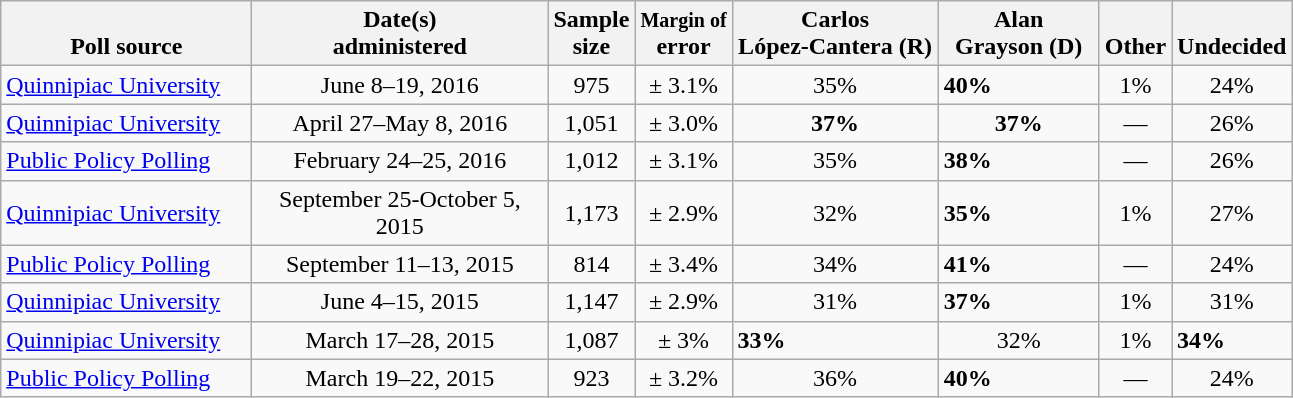<table class="wikitable">
<tr valign= bottom>
<th style="width:160px;">Poll source</th>
<th style="width:190px;">Date(s)<br>administered</th>
<th class=small>Sample<br>size</th>
<th><small>Margin of</small><br>error</th>
<th style="width:130px;">Carlos<br>López-Cantera (R)</th>
<th style="width:100px;">Alan<br>Grayson (D)</th>
<th>Other</th>
<th>Undecided</th>
</tr>
<tr>
<td><a href='#'>Quinnipiac University</a></td>
<td align=center>June 8–19, 2016</td>
<td align=center>975</td>
<td align=center>± 3.1%</td>
<td align=center>35%</td>
<td><strong>40%</strong></td>
<td align=center>1%</td>
<td align=center>24%</td>
</tr>
<tr>
<td><a href='#'>Quinnipiac University</a></td>
<td align=center>April 27–May 8, 2016</td>
<td align=center>1,051</td>
<td align=center>± 3.0%</td>
<td align=center><strong>37%</strong></td>
<td align=center><strong>37%</strong></td>
<td align=center>—</td>
<td align=center>26%</td>
</tr>
<tr>
<td><a href='#'>Public Policy Polling</a></td>
<td align=center>February 24–25, 2016</td>
<td align=center>1,012</td>
<td align=center>± 3.1%</td>
<td align=center>35%</td>
<td><strong>38%</strong></td>
<td align=center>—</td>
<td align=center>26%</td>
</tr>
<tr>
<td><a href='#'>Quinnipiac University</a></td>
<td align=center>September 25-October 5, 2015</td>
<td align=center>1,173</td>
<td align=center>± 2.9%</td>
<td align=center>32%</td>
<td><strong>35%</strong></td>
<td align=center>1%</td>
<td align=center>27%</td>
</tr>
<tr>
<td><a href='#'>Public Policy Polling</a></td>
<td align=center>September 11–13, 2015</td>
<td align=center>814</td>
<td align=center>± 3.4%</td>
<td align=center>34%</td>
<td><strong>41%</strong></td>
<td align=center>—</td>
<td align=center>24%</td>
</tr>
<tr>
<td><a href='#'>Quinnipiac University</a></td>
<td align=center>June 4–15, 2015</td>
<td align=center>1,147</td>
<td align=center>± 2.9%</td>
<td align=center>31%</td>
<td><strong>37%</strong></td>
<td align=center>1%</td>
<td align=center>31%</td>
</tr>
<tr>
<td><a href='#'>Quinnipiac University</a></td>
<td align=center>March 17–28, 2015</td>
<td align=center>1,087</td>
<td align=center>± 3%</td>
<td><strong>33%</strong></td>
<td align=center>32%</td>
<td align=center>1%</td>
<td><strong>34%</strong></td>
</tr>
<tr>
<td><a href='#'>Public Policy Polling</a></td>
<td align=center>March 19–22, 2015</td>
<td align=center>923</td>
<td align=center>± 3.2%</td>
<td align=center>36%</td>
<td><strong>40%</strong></td>
<td align=center>—</td>
<td align=center>24%</td>
</tr>
</table>
